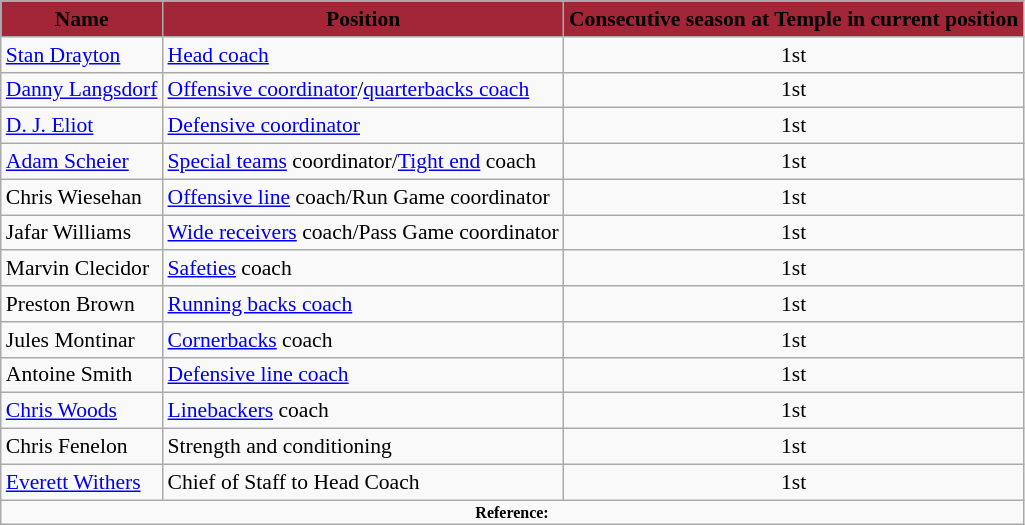<table class="wikitable" style="font-size:90%;">
<tr>
<th style="background:#A32638;"><span>Name</span></th>
<th style="background:#A32638;"><span>Position</span></th>
<th style="background:#A32638;"><span>Consecutive season at Temple</span> <span>in current position</span></th>
</tr>
<tr>
<td><a href='#'>Stan Drayton</a></td>
<td><a href='#'>Head coach</a></td>
<td align="center">1st</td>
</tr>
<tr>
<td><a href='#'>Danny Langsdorf</a></td>
<td><a href='#'>Offensive coordinator</a>/<a href='#'>quarterbacks coach</a></td>
<td align="center">1st</td>
</tr>
<tr>
<td><a href='#'>D. J. Eliot</a></td>
<td><a href='#'>Defensive coordinator</a></td>
<td align="center">1st</td>
</tr>
<tr>
<td><a href='#'>Adam Scheier</a></td>
<td><a href='#'>Special teams</a> coordinator/<a href='#'>Tight end</a> coach</td>
<td align="center">1st</td>
</tr>
<tr>
<td>Chris Wiesehan</td>
<td><a href='#'>Offensive line</a> coach/Run Game coordinator</td>
<td align="center">1st</td>
</tr>
<tr>
<td>Jafar Williams</td>
<td><a href='#'>Wide receivers</a> coach/Pass Game coordinator</td>
<td align="center">1st</td>
</tr>
<tr>
<td>Marvin Clecidor</td>
<td><a href='#'>Safeties</a> coach</td>
<td align="center">1st</td>
</tr>
<tr>
<td>Preston Brown</td>
<td><a href='#'>Running backs coach</a></td>
<td align="center">1st</td>
</tr>
<tr>
<td>Jules Montinar</td>
<td><a href='#'>Cornerbacks</a> coach</td>
<td align="center">1st</td>
</tr>
<tr>
<td>Antoine Smith</td>
<td><a href='#'>Defensive line coach</a></td>
<td align="center">1st</td>
</tr>
<tr>
<td><a href='#'>Chris Woods</a></td>
<td><a href='#'>Linebackers</a> coach</td>
<td align="center">1st</td>
</tr>
<tr>
<td>Chris Fenelon</td>
<td>Strength and conditioning</td>
<td align="center">1st</td>
</tr>
<tr>
<td><a href='#'>Everett Withers</a></td>
<td>Chief of Staff to Head Coach</td>
<td align="center">1st</td>
</tr>
<tr>
<td colspan="4" style="font-size:8pt; text-align:center;"><strong>Reference:</strong></td>
</tr>
</table>
